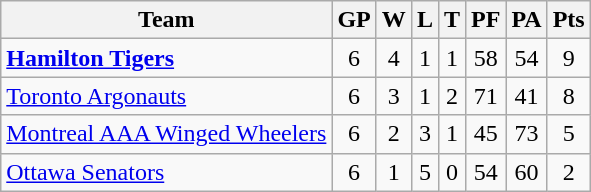<table class="wikitable">
<tr>
<th>Team</th>
<th>GP</th>
<th>W</th>
<th>L</th>
<th>T</th>
<th>PF</th>
<th>PA</th>
<th>Pts</th>
</tr>
<tr align="center">
<td align="left"><strong><a href='#'>Hamilton Tigers</a></strong></td>
<td>6</td>
<td>4</td>
<td>1</td>
<td>1</td>
<td>58</td>
<td>54</td>
<td>9</td>
</tr>
<tr align="center">
<td align="left"><a href='#'>Toronto Argonauts</a></td>
<td>6</td>
<td>3</td>
<td>1</td>
<td>2</td>
<td>71</td>
<td>41</td>
<td>8</td>
</tr>
<tr align="center">
<td align="left"><a href='#'>Montreal AAA Winged Wheelers</a></td>
<td>6</td>
<td>2</td>
<td>3</td>
<td>1</td>
<td>45</td>
<td>73</td>
<td>5</td>
</tr>
<tr align="center">
<td align="left"><a href='#'>Ottawa Senators</a></td>
<td>6</td>
<td>1</td>
<td>5</td>
<td>0</td>
<td>54</td>
<td>60</td>
<td>2</td>
</tr>
</table>
